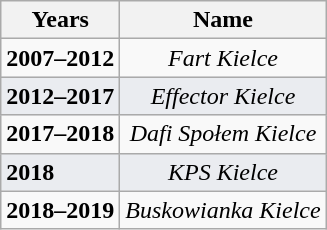<table class="wikitable" style="font-size:100%">
<tr>
<th>Years</th>
<th>Name</th>
</tr>
<tr>
<td><strong>2007–2012</strong></td>
<td align=center><em>Fart Kielce</em></td>
</tr>
<tr style="background:#EAECF0">
<td><strong>2012–2017</strong></td>
<td align=center><em>Effector Kielce</em></td>
</tr>
<tr>
<td><strong>2017–2018</strong></td>
<td align=center><em>Dafi Społem Kielce</em></td>
</tr>
<tr style="background:#EAECF0">
<td><strong>2018</strong></td>
<td align=center><em>KPS Kielce</em></td>
</tr>
<tr>
<td><strong>2018–2019</strong></td>
<td align=center><em>Buskowianka Kielce</em></td>
</tr>
</table>
